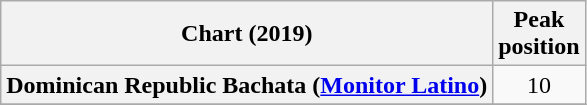<table class="wikitable sortable plainrowheaders" style="text-align:center">
<tr>
<th scope="col">Chart (2019)</th>
<th scope="col">Peak<br>position</th>
</tr>
<tr>
<th scope="row">Dominican Republic Bachata (<a href='#'>Monitor Latino</a>)</th>
<td>10</td>
</tr>
<tr>
</tr>
</table>
